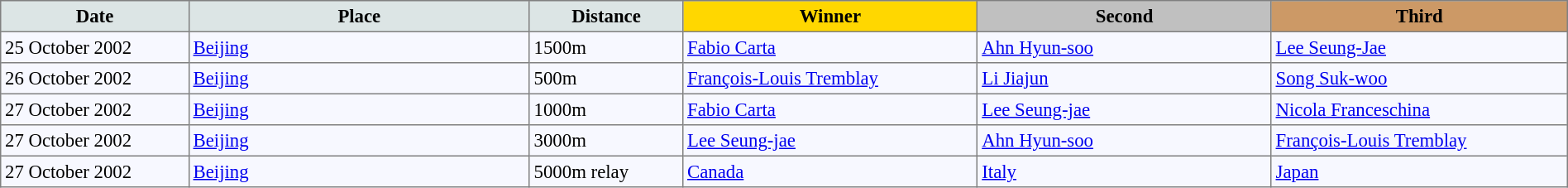<table bgcolor="#f7f8ff" cellpadding="3" cellspacing="0" border="1" style="font-size: 95%; border: gray solid 1px; border-collapse: collapse;">
<tr bgcolor="#CCCCCC">
<td align="center" bgcolor="#DCE5E5" width="150"><strong>Date</strong></td>
<td align="center" bgcolor="#DCE5E5" width="280"><strong>Place</strong></td>
<td align="center" bgcolor="#DCE5E5" width="120"><strong>Distance</strong></td>
<td align="center" bgcolor="gold" width="240"><strong>Winner</strong></td>
<td align="center" bgcolor="silver" width="240"><strong>Second</strong></td>
<td align="center" bgcolor="CC9966" width="240"><strong>Third</strong></td>
</tr>
<tr align="left">
<td>25 October 2002</td>
<td> <a href='#'>Beijing</a></td>
<td>1500m</td>
<td> <a href='#'>Fabio Carta</a></td>
<td> <a href='#'>Ahn Hyun-soo</a></td>
<td> <a href='#'>Lee Seung-Jae</a></td>
</tr>
<tr align="left">
<td>26 October 2002</td>
<td> <a href='#'>Beijing</a></td>
<td>500m</td>
<td> <a href='#'>François-Louis Tremblay</a></td>
<td> <a href='#'>Li Jiajun</a></td>
<td> <a href='#'>Song Suk-woo</a></td>
</tr>
<tr align="left">
<td>27 October 2002</td>
<td> <a href='#'>Beijing</a></td>
<td>1000m</td>
<td> <a href='#'>Fabio Carta</a></td>
<td> <a href='#'>Lee Seung-jae</a></td>
<td> <a href='#'>Nicola Franceschina</a></td>
</tr>
<tr align="left">
<td>27 October 2002</td>
<td> <a href='#'>Beijing</a></td>
<td>3000m</td>
<td> <a href='#'>Lee Seung-jae</a></td>
<td> <a href='#'>Ahn Hyun-soo</a></td>
<td> <a href='#'>François-Louis Tremblay</a></td>
</tr>
<tr align="left">
<td>27 October 2002</td>
<td> <a href='#'>Beijing</a></td>
<td>5000m relay</td>
<td> <a href='#'>Canada</a></td>
<td> <a href='#'>Italy</a></td>
<td> <a href='#'>Japan</a></td>
</tr>
</table>
